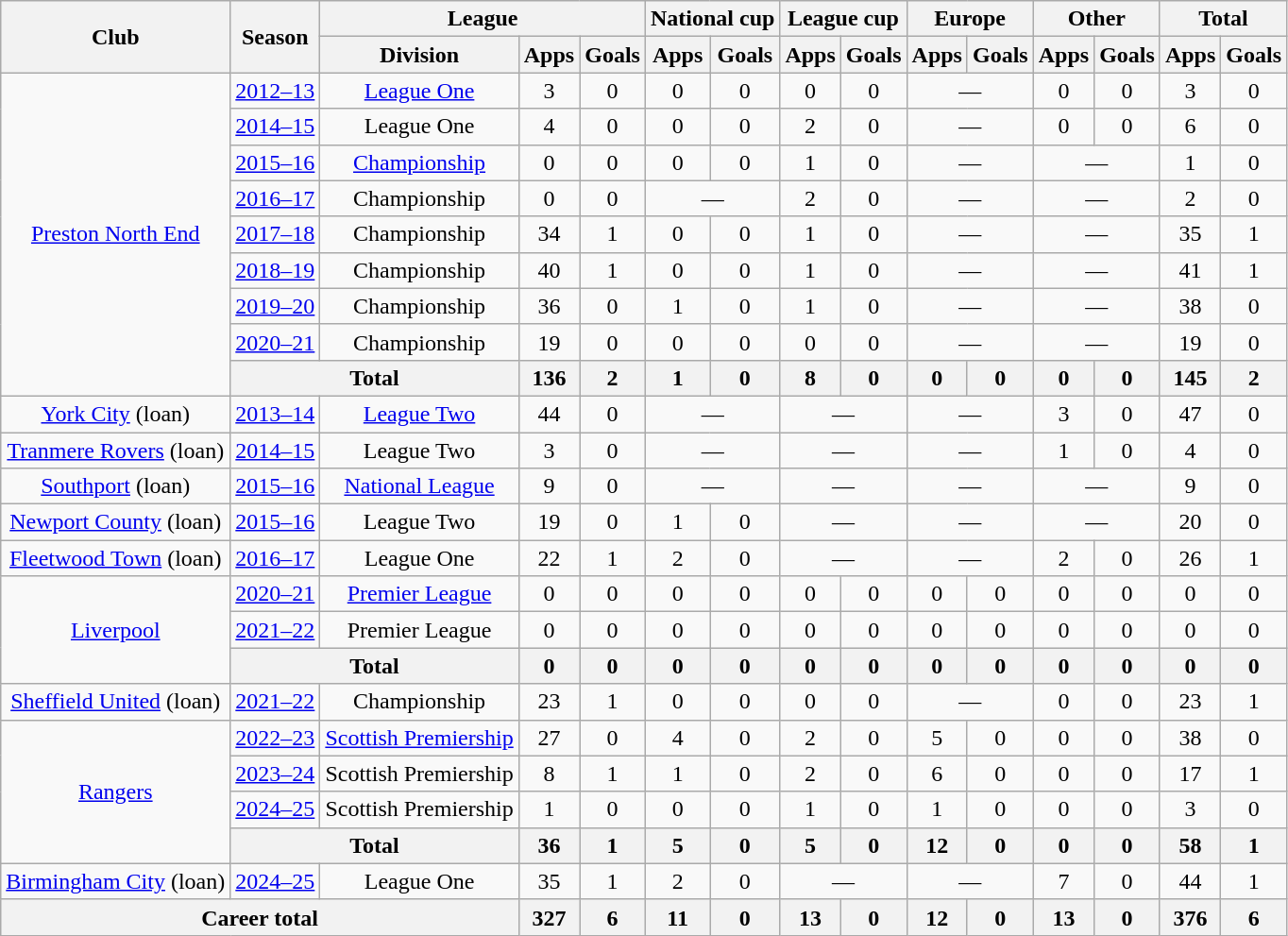<table class=wikitable style=text-align:center>
<tr>
<th rowspan=2>Club</th>
<th rowspan=2>Season</th>
<th colspan=3>League</th>
<th colspan=2>National cup</th>
<th colspan=2>League cup</th>
<th colspan=2>Europe</th>
<th colspan=2>Other</th>
<th colspan=2>Total</th>
</tr>
<tr>
<th>Division</th>
<th>Apps</th>
<th>Goals</th>
<th>Apps</th>
<th>Goals</th>
<th>Apps</th>
<th>Goals</th>
<th>Apps</th>
<th>Goals</th>
<th>Apps</th>
<th>Goals</th>
<th>Apps</th>
<th>Goals</th>
</tr>
<tr>
<td rowspan=9><a href='#'>Preston North End</a></td>
<td><a href='#'>2012–13</a></td>
<td><a href='#'>League One</a></td>
<td>3</td>
<td>0</td>
<td>0</td>
<td>0</td>
<td>0</td>
<td>0</td>
<td colspan=2>—</td>
<td>0</td>
<td>0</td>
<td>3</td>
<td>0</td>
</tr>
<tr>
<td><a href='#'>2014–15</a></td>
<td>League One</td>
<td>4</td>
<td>0</td>
<td>0</td>
<td>0</td>
<td>2</td>
<td>0</td>
<td colspan=2>—</td>
<td>0</td>
<td>0</td>
<td>6</td>
<td>0</td>
</tr>
<tr>
<td><a href='#'>2015–16</a></td>
<td><a href='#'>Championship</a></td>
<td>0</td>
<td>0</td>
<td>0</td>
<td>0</td>
<td>1</td>
<td>0</td>
<td colspan=2>—</td>
<td colspan=2>—</td>
<td>1</td>
<td>0</td>
</tr>
<tr>
<td><a href='#'>2016–17</a></td>
<td>Championship</td>
<td>0</td>
<td>0</td>
<td colspan=2>—</td>
<td>2</td>
<td>0</td>
<td colspan=2>—</td>
<td colspan=2>—</td>
<td>2</td>
<td>0</td>
</tr>
<tr>
<td><a href='#'>2017–18</a></td>
<td>Championship</td>
<td>34</td>
<td>1</td>
<td>0</td>
<td>0</td>
<td>1</td>
<td>0</td>
<td colspan=2>—</td>
<td colspan=2>—</td>
<td>35</td>
<td>1</td>
</tr>
<tr>
<td><a href='#'>2018–19</a></td>
<td>Championship</td>
<td>40</td>
<td>1</td>
<td>0</td>
<td>0</td>
<td>1</td>
<td>0</td>
<td colspan=2>—</td>
<td colspan=2>—</td>
<td>41</td>
<td>1</td>
</tr>
<tr>
<td><a href='#'>2019–20</a></td>
<td>Championship</td>
<td>36</td>
<td>0</td>
<td>1</td>
<td>0</td>
<td>1</td>
<td>0</td>
<td colspan=2>—</td>
<td colspan=2>—</td>
<td>38</td>
<td>0</td>
</tr>
<tr>
<td><a href='#'>2020–21</a></td>
<td>Championship</td>
<td>19</td>
<td>0</td>
<td>0</td>
<td>0</td>
<td>0</td>
<td>0</td>
<td colspan=2>—</td>
<td colspan=2>—</td>
<td>19</td>
<td>0</td>
</tr>
<tr>
<th colspan=2>Total</th>
<th>136</th>
<th>2</th>
<th>1</th>
<th>0</th>
<th>8</th>
<th>0</th>
<th>0</th>
<th>0</th>
<th>0</th>
<th>0</th>
<th>145</th>
<th>2</th>
</tr>
<tr>
<td><a href='#'>York City</a> (loan)</td>
<td><a href='#'>2013–14</a></td>
<td><a href='#'>League Two</a></td>
<td>44</td>
<td>0</td>
<td colspan=2>—</td>
<td colspan=2>—</td>
<td colspan=2>—</td>
<td>3</td>
<td>0</td>
<td>47</td>
<td>0</td>
</tr>
<tr>
<td><a href='#'>Tranmere Rovers</a> (loan)</td>
<td><a href='#'>2014–15</a></td>
<td>League Two</td>
<td>3</td>
<td>0</td>
<td colspan=2>—</td>
<td colspan=2>—</td>
<td colspan=2>—</td>
<td>1</td>
<td>0</td>
<td>4</td>
<td>0</td>
</tr>
<tr>
<td><a href='#'>Southport</a> (loan)</td>
<td><a href='#'>2015–16</a></td>
<td><a href='#'>National League</a></td>
<td>9</td>
<td>0</td>
<td colspan=2>—</td>
<td colspan=2>—</td>
<td colspan=2>—</td>
<td colspan=2>—</td>
<td>9</td>
<td>0</td>
</tr>
<tr>
<td><a href='#'>Newport County</a> (loan)</td>
<td><a href='#'>2015–16</a></td>
<td>League Two</td>
<td>19</td>
<td>0</td>
<td>1</td>
<td>0</td>
<td colspan=2>—</td>
<td colspan=2>—</td>
<td colspan=2>—</td>
<td>20</td>
<td>0</td>
</tr>
<tr>
<td><a href='#'>Fleetwood Town</a> (loan)</td>
<td><a href='#'>2016–17</a></td>
<td>League One</td>
<td>22</td>
<td>1</td>
<td>2</td>
<td>0</td>
<td colspan=2>—</td>
<td colspan=2>—</td>
<td>2</td>
<td>0</td>
<td>26</td>
<td>1</td>
</tr>
<tr>
<td rowspan=3><a href='#'>Liverpool</a></td>
<td><a href='#'>2020–21</a></td>
<td><a href='#'>Premier League</a></td>
<td>0</td>
<td>0</td>
<td>0</td>
<td>0</td>
<td>0</td>
<td>0</td>
<td>0</td>
<td>0</td>
<td>0</td>
<td>0</td>
<td>0</td>
<td>0</td>
</tr>
<tr>
<td><a href='#'>2021–22</a></td>
<td>Premier League</td>
<td>0</td>
<td>0</td>
<td>0</td>
<td>0</td>
<td>0</td>
<td>0</td>
<td>0</td>
<td>0</td>
<td>0</td>
<td>0</td>
<td>0</td>
<td>0</td>
</tr>
<tr>
<th colspan=2>Total</th>
<th>0</th>
<th>0</th>
<th>0</th>
<th>0</th>
<th>0</th>
<th>0</th>
<th>0</th>
<th>0</th>
<th>0</th>
<th>0</th>
<th>0</th>
<th>0</th>
</tr>
<tr>
<td><a href='#'>Sheffield United</a> (loan)</td>
<td><a href='#'>2021–22</a></td>
<td>Championship</td>
<td>23</td>
<td>1</td>
<td>0</td>
<td>0</td>
<td>0</td>
<td>0</td>
<td colspan=2>—</td>
<td>0</td>
<td>0</td>
<td>23</td>
<td>1</td>
</tr>
<tr>
<td rowspan=4><a href='#'>Rangers</a></td>
<td><a href='#'>2022–23</a></td>
<td><a href='#'>Scottish Premiership</a></td>
<td>27</td>
<td>0</td>
<td>4</td>
<td>0</td>
<td>2</td>
<td>0</td>
<td>5</td>
<td>0</td>
<td>0</td>
<td>0</td>
<td>38</td>
<td>0</td>
</tr>
<tr>
<td><a href='#'>2023–24</a></td>
<td>Scottish Premiership</td>
<td>8</td>
<td>1</td>
<td>1</td>
<td>0</td>
<td>2</td>
<td>0</td>
<td>6</td>
<td>0</td>
<td>0</td>
<td>0</td>
<td>17</td>
<td>1</td>
</tr>
<tr>
<td><a href='#'>2024–25</a></td>
<td>Scottish Premiership</td>
<td>1</td>
<td>0</td>
<td>0</td>
<td>0</td>
<td>1</td>
<td>0</td>
<td>1</td>
<td>0</td>
<td>0</td>
<td>0</td>
<td>3</td>
<td>0</td>
</tr>
<tr>
<th colspan=2>Total</th>
<th>36</th>
<th>1</th>
<th>5</th>
<th>0</th>
<th>5</th>
<th>0</th>
<th>12</th>
<th>0</th>
<th>0</th>
<th>0</th>
<th>58</th>
<th>1</th>
</tr>
<tr>
<td><a href='#'>Birmingham City</a> (loan)</td>
<td><a href='#'>2024–25</a></td>
<td>League One</td>
<td>35</td>
<td>1</td>
<td>2</td>
<td>0</td>
<td colspan="2">—</td>
<td colspan="2">—</td>
<td>7</td>
<td>0</td>
<td>44</td>
<td>1</td>
</tr>
<tr>
<th colspan=3>Career total</th>
<th>327</th>
<th>6</th>
<th>11</th>
<th>0</th>
<th>13</th>
<th>0</th>
<th>12</th>
<th>0</th>
<th>13</th>
<th>0</th>
<th>376</th>
<th>6</th>
</tr>
</table>
